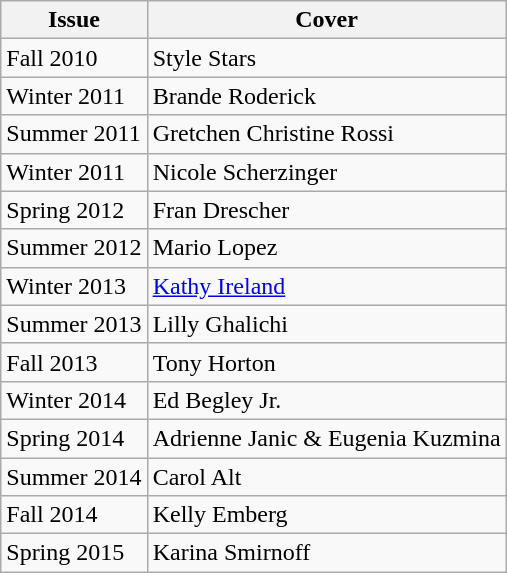<table class="wikitable">
<tr>
<th>Issue</th>
<th>Cover</th>
</tr>
<tr>
<td>Fall 2010</td>
<td>Style Stars</td>
</tr>
<tr>
<td>Winter 2011</td>
<td>Brande Roderick</td>
</tr>
<tr>
<td>Summer 2011</td>
<td>Gretchen Christine Rossi</td>
</tr>
<tr>
<td>Winter 2011</td>
<td>Nicole Scherzinger</td>
</tr>
<tr>
<td>Spring 2012</td>
<td>Fran Drescher</td>
</tr>
<tr>
<td>Summer 2012</td>
<td>Mario Lopez</td>
</tr>
<tr>
<td>Winter 2013</td>
<td><a href='#'>Kathy Ireland</a></td>
</tr>
<tr>
<td>Summer 2013</td>
<td>Lilly Ghalichi</td>
</tr>
<tr>
<td>Fall 2013</td>
<td>Tony Horton</td>
</tr>
<tr>
<td>Winter 2014</td>
<td>Ed Begley Jr.</td>
</tr>
<tr>
<td>Spring 2014</td>
<td>Adrienne Janic & Eugenia Kuzmina</td>
</tr>
<tr>
<td>Summer 2014</td>
<td>Carol Alt</td>
</tr>
<tr>
<td>Fall 2014</td>
<td>Kelly Emberg</td>
</tr>
<tr>
<td>Spring 2015</td>
<td>Karina Smirnoff</td>
</tr>
</table>
